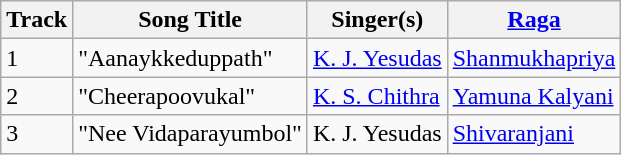<table class="wikitable">
<tr>
<th>Track</th>
<th>Song Title</th>
<th>Singer(s)</th>
<th><a href='#'>Raga</a></th>
</tr>
<tr>
<td>1</td>
<td>"Aanaykkeduppath"</td>
<td><a href='#'>K. J. Yesudas</a></td>
<td><a href='#'>Shanmukhapriya</a></td>
</tr>
<tr>
<td>2</td>
<td>"Cheerapoovukal"</td>
<td><a href='#'>K. S. Chithra</a></td>
<td><a href='#'>Yamuna Kalyani</a></td>
</tr>
<tr>
<td>3</td>
<td>"Nee Vidaparayumbol"</td>
<td>K. J. Yesudas</td>
<td><a href='#'>Shivaranjani</a></td>
</tr>
</table>
